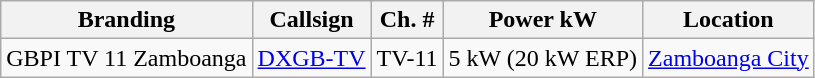<table class="wikitable">
<tr>
<th>Branding</th>
<th>Callsign</th>
<th>Ch. #</th>
<th>Power kW</th>
<th>Location</th>
</tr>
<tr>
<td>GBPI TV 11 Zamboanga</td>
<td><a href='#'>DXGB-TV</a></td>
<td>TV-11</td>
<td>5 kW (20 kW ERP)</td>
<td><a href='#'>Zamboanga City</a></td>
</tr>
</table>
